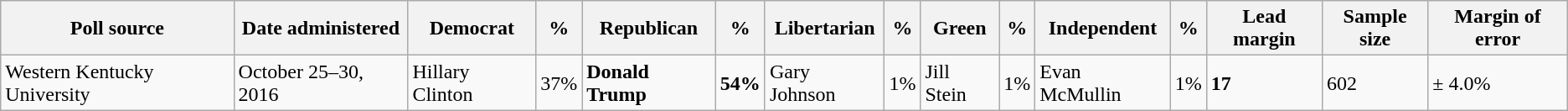<table class="wikitable">
<tr>
<th>Poll source</th>
<th>Date administered</th>
<th>Democrat</th>
<th>%</th>
<th>Republican</th>
<th>%</th>
<th>Libertarian</th>
<th>%</th>
<th>Green</th>
<th>%</th>
<th>Independent</th>
<th>%</th>
<th>Lead margin</th>
<th>Sample size</th>
<th>Margin of error</th>
</tr>
<tr>
<td>Western Kentucky University</td>
<td>October 25–30, 2016</td>
<td>Hillary Clinton</td>
<td>37%</td>
<td><strong>Donald Trump</strong></td>
<td><strong>54%</strong></td>
<td>Gary Johnson</td>
<td>1%</td>
<td>Jill Stein</td>
<td>1%</td>
<td>Evan McMullin</td>
<td>1%</td>
<td><strong>17</strong></td>
<td>602</td>
<td>± 4.0%</td>
</tr>
</table>
